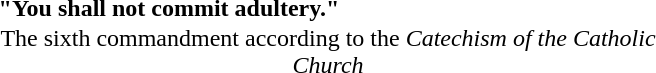<table class="toccolours" style="float: right; margin-left: 1em; margin-right: 0em; font-size: 100%; color:black; width:30em; max-width: 40%;" cellspacing="0">
<tr>
<td style="text-align: left; font-weight:bold; padding:0px 5px; vertical-align: top; font-size: large; color: gray;"></td>
<td><strong>"You shall not commit adultery."</strong></td>
<td style="text-align: left; font-weight:bold; padding:0px 5px; vertical-align: bottom; font-size: large; color: gray"></td>
</tr>
<tr>
<td colspan=3 style="text-align: center;">The sixth commandment according to the <em>Catechism of the Catholic Church</em></td>
</tr>
</table>
